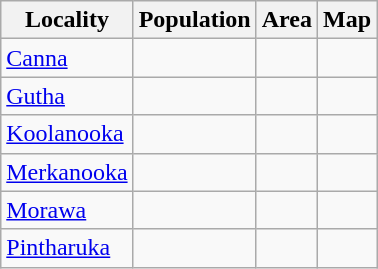<table class="wikitable sortable">
<tr>
<th>Locality</th>
<th data-sort-type=number>Population</th>
<th data-sort-type=number>Area</th>
<th>Map</th>
</tr>
<tr>
<td><a href='#'>Canna</a></td>
<td></td>
<td></td>
<td></td>
</tr>
<tr>
<td><a href='#'>Gutha</a></td>
<td></td>
<td></td>
<td></td>
</tr>
<tr>
<td><a href='#'>Koolanooka</a></td>
<td></td>
<td></td>
<td></td>
</tr>
<tr>
<td><a href='#'>Merkanooka</a></td>
<td></td>
<td></td>
<td></td>
</tr>
<tr>
<td><a href='#'>Morawa</a></td>
<td></td>
<td></td>
<td></td>
</tr>
<tr>
<td><a href='#'>Pintharuka</a></td>
<td></td>
<td></td>
<td></td>
</tr>
</table>
